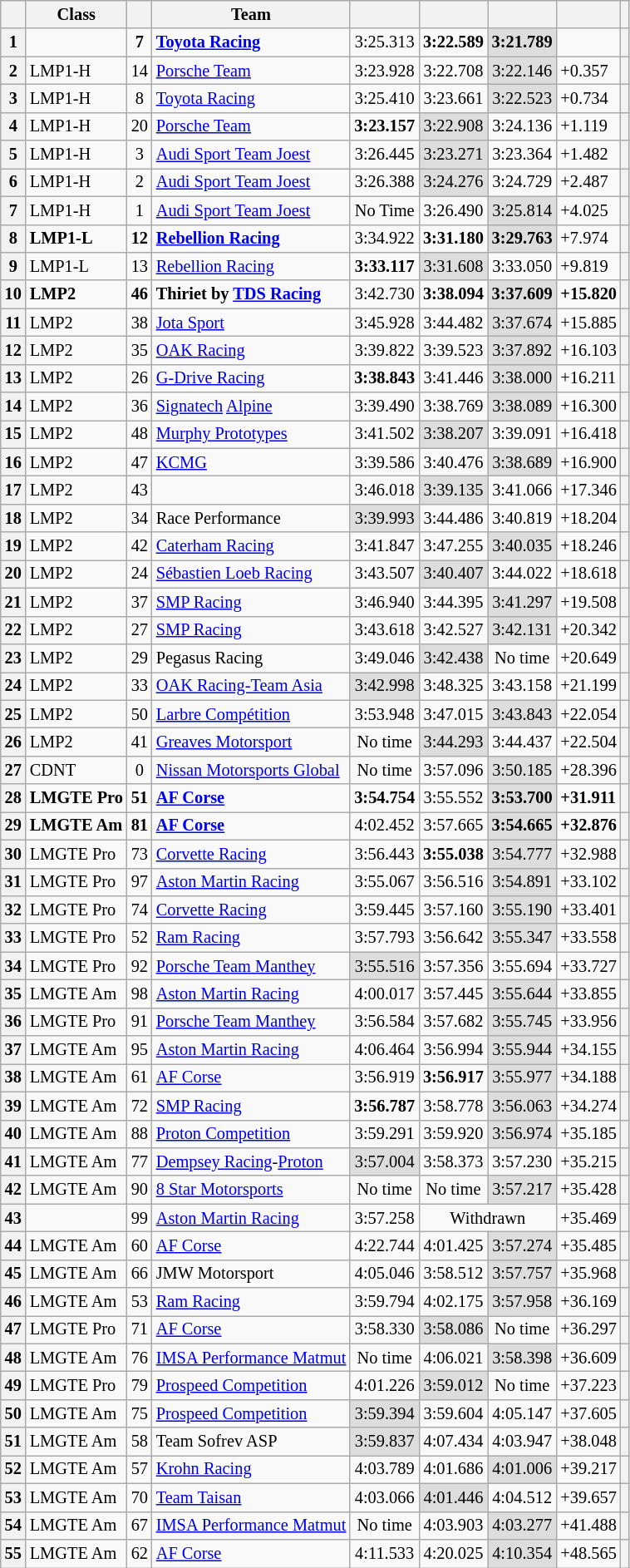<table class="wikitable sortable" style="font-size: 85%;">
<tr>
<th scope="col"></th>
<th scope="col">Class</th>
<th scope="col"></th>
<th scope="col">Team</th>
<th scope="col"></th>
<th scope="col"></th>
<th scope="col"></th>
<th scope="col"></th>
<th scope="col"></th>
</tr>
<tr>
<th scope="row"><strong>1</strong></th>
<td><strong></strong></td>
<td align=center><strong>7</strong></td>
<td><strong><a href='#'>Toyota Racing</a></strong></td>
<td align=center>3:25.313</td>
<td align=center><strong>3:22.589</strong></td>
<td align="center" style="background:#ddd;"><strong>3:21.789</strong></td>
<td></td>
<th><strong></strong></th>
</tr>
<tr>
<th scope="row">2</th>
<td>LMP1-H</td>
<td align=center>14</td>
<td><a href='#'>Porsche Team</a></td>
<td align=center>3:23.928</td>
<td align=center>3:22.708</td>
<td align="center" style="background:#ddd;">3:22.146</td>
<td>+0.357</td>
<th></th>
</tr>
<tr>
<th scope="row">3</th>
<td>LMP1-H</td>
<td align=center>8</td>
<td><a href='#'>Toyota Racing</a></td>
<td align=center>3:25.410</td>
<td align=center>3:23.661</td>
<td align="center" style="background:#ddd;">3:22.523</td>
<td>+0.734</td>
<th></th>
</tr>
<tr>
<th scope="row">4</th>
<td>LMP1-H</td>
<td align=center>20</td>
<td><a href='#'>Porsche Team</a></td>
<td align=center><strong>3:23.157</strong></td>
<td align="center" style="background:#ddd;">3:22.908</td>
<td align=center>3:24.136</td>
<td>+1.119</td>
<th></th>
</tr>
<tr>
<th scope="row">5</th>
<td>LMP1-H</td>
<td align=center>3</td>
<td><a href='#'>Audi Sport Team Joest</a></td>
<td align=center>3:26.445</td>
<td align="center" style="background:#ddd;">3:23.271</td>
<td align=center>3:23.364</td>
<td>+1.482</td>
<th></th>
</tr>
<tr>
<th scope="row">6</th>
<td>LMP1-H</td>
<td align=center>2</td>
<td><a href='#'>Audi Sport Team Joest</a></td>
<td align=center>3:26.388</td>
<td align="center" style="background:#ddd;">3:24.276</td>
<td align=center>3:24.729</td>
<td>+2.487</td>
<th></th>
</tr>
<tr>
<th scope="row">7</th>
<td>LMP1-H</td>
<td align=center>1</td>
<td><a href='#'>Audi Sport Team Joest</a></td>
<td align=center>No Time</td>
<td align=center>3:26.490</td>
<td align="center" style="background:#ddd;">3:25.814</td>
<td>+4.025</td>
<th></th>
</tr>
<tr>
<th scope="row"><strong>8</strong></th>
<td><strong>LMP1-L</strong></td>
<td align=center><strong>12</strong></td>
<td><strong><a href='#'>Rebellion Racing</a></strong></td>
<td align=center>3:34.922</td>
<td align=center><strong>3:31.180</strong></td>
<td align="center" style="background:#ddd;"><strong>3:29.763</strong></td>
<td>+7.974</td>
<th></th>
</tr>
<tr>
<th scope="row">9</th>
<td>LMP1-L</td>
<td align=center>13</td>
<td><a href='#'>Rebellion Racing</a></td>
<td align=center><strong>3:33.117</strong></td>
<td align="center" style="background:#ddd;">3:31.608</td>
<td align=center>3:33.050</td>
<td>+9.819</td>
<th></th>
</tr>
<tr>
<th scope="row"><strong>10</strong></th>
<td><strong>LMP2</strong></td>
<td align=center><strong>46</strong></td>
<td><strong>Thiriet by <a href='#'>TDS Racing</a></strong></td>
<td align=center>3:42.730</td>
<td align=center><strong>3:38.094</strong></td>
<td align="center" style="background:#ddd;"><strong>3:37.609</strong></td>
<td><strong>+15.820</strong></td>
<th><strong></strong></th>
</tr>
<tr>
<th scope="row">11</th>
<td>LMP2</td>
<td align=center>38</td>
<td><a href='#'>Jota Sport</a></td>
<td align=center>3:45.928</td>
<td align=center>3:44.482</td>
<td align="center" style="background:#ddd;">3:37.674</td>
<td>+15.885</td>
<th></th>
</tr>
<tr>
<th scope="row">12</th>
<td>LMP2</td>
<td align=center>35</td>
<td><a href='#'>OAK Racing</a></td>
<td align=center>3:39.822</td>
<td align=center>3:39.523</td>
<td align="center" style="background:#ddd;">3:37.892</td>
<td>+16.103</td>
<th></th>
</tr>
<tr>
<th scope="row">13</th>
<td>LMP2</td>
<td align=center>26</td>
<td><a href='#'>G-Drive Racing</a></td>
<td align=center><strong>3:38.843</strong></td>
<td align=center>3:41.446</td>
<td align="center" style="background:#ddd;">3:38.000</td>
<td>+16.211</td>
<th></th>
</tr>
<tr>
<th scope="row">14</th>
<td>LMP2</td>
<td align=center>36</td>
<td><a href='#'>Signatech</a> <a href='#'>Alpine</a></td>
<td align=center>3:39.490</td>
<td align=center>3:38.769</td>
<td align="center" style="background:#ddd;">3:38.089</td>
<td>+16.300</td>
<th></th>
</tr>
<tr>
<th scope="row">15</th>
<td>LMP2</td>
<td align=center>48</td>
<td><a href='#'>Murphy Prototypes</a></td>
<td align=center>3:41.502</td>
<td align="center" style="background:#ddd;">3:38.207</td>
<td align=center>3:39.091</td>
<td>+16.418</td>
<th></th>
</tr>
<tr>
<th scope="row">16</th>
<td>LMP2</td>
<td align=center>47</td>
<td><a href='#'>KCMG</a></td>
<td align=center>3:39.586</td>
<td align=center>3:40.476</td>
<td align="center" style="background:#ddd;">3:38.689</td>
<td>+16.900</td>
<th></th>
</tr>
<tr>
<th scope="row">17</th>
<td>LMP2</td>
<td align=center>43</td>
<td></td>
<td align=center>3:46.018</td>
<td align="center" style="background:#ddd;">3:39.135</td>
<td align=center>3:41.066</td>
<td>+17.346</td>
<th></th>
</tr>
<tr>
<th scope="row">18</th>
<td>LMP2</td>
<td align=center>34</td>
<td>Race Performance</td>
<td align="center" style="background:#ddd;">3:39.993</td>
<td align=center>3:44.486</td>
<td align=center>3:40.819</td>
<td>+18.204</td>
<th></th>
</tr>
<tr>
<th scope="row">19</th>
<td>LMP2</td>
<td align=center>42</td>
<td><a href='#'>Caterham Racing</a></td>
<td align=center>3:41.847</td>
<td align=center>3:47.255</td>
<td align="center" style="background:#ddd;">3:40.035</td>
<td>+18.246</td>
<th></th>
</tr>
<tr>
<th scope="row">20</th>
<td>LMP2</td>
<td align=center>24</td>
<td><a href='#'>Sébastien Loeb Racing</a></td>
<td align=center>3:43.507</td>
<td align="center" style="background:#ddd;">3:40.407</td>
<td align=center>3:44.022</td>
<td>+18.618</td>
<th></th>
</tr>
<tr>
<th scope="row">21</th>
<td>LMP2</td>
<td align=center>37</td>
<td><a href='#'>SMP Racing</a></td>
<td align=center>3:46.940</td>
<td align=center>3:44.395</td>
<td align="center" style="background:#ddd;">3:41.297</td>
<td>+19.508</td>
<th></th>
</tr>
<tr>
<th scope="row">22</th>
<td>LMP2</td>
<td align=center>27</td>
<td><a href='#'>SMP Racing</a></td>
<td align=center>3:43.618</td>
<td align=center>3:42.527</td>
<td align="center" style="background:#ddd;">3:42.131</td>
<td>+20.342</td>
<th></th>
</tr>
<tr>
<th scope="row">23</th>
<td>LMP2</td>
<td align=center>29</td>
<td>Pegasus Racing</td>
<td align=center>3:49.046</td>
<td align="center" style="background:#ddd;">3:42.438</td>
<td align=center>No time</td>
<td>+20.649</td>
<th></th>
</tr>
<tr>
<th scope="row">24</th>
<td>LMP2</td>
<td align=center>33</td>
<td><a href='#'>OAK Racing-Team Asia</a></td>
<td align="center" style="background:#ddd;">3:42.998</td>
<td align=center>3:48.325</td>
<td align=center>3:43.158</td>
<td>+21.199</td>
<th></th>
</tr>
<tr>
<th scope="row">25</th>
<td>LMP2</td>
<td align=center>50</td>
<td><a href='#'>Larbre Compétition</a></td>
<td align=center>3:53.948</td>
<td align=center>3:47.015</td>
<td align="center" style="background:#ddd;">3:43.843</td>
<td>+22.054</td>
<th></th>
</tr>
<tr>
<th scope="row">26</th>
<td>LMP2</td>
<td align=center>41</td>
<td><a href='#'>Greaves Motorsport</a></td>
<td align=center>No time</td>
<td align="center" style="background:#ddd;">3:44.293</td>
<td align=center>3:44.437</td>
<td>+22.504</td>
<th></th>
</tr>
<tr>
<th scope="row">27</th>
<td>CDNT</td>
<td align=center>0</td>
<td><a href='#'>Nissan Motorsports Global</a></td>
<td align=center>No time</td>
<td align=center>3:57.096</td>
<td align="center" style="background:#ddd;">3:50.185</td>
<td>+28.396</td>
<th></th>
</tr>
<tr>
<th scope="row"><strong>28</strong></th>
<td><strong>LMGTE Pro</strong></td>
<td align=center><strong>51</strong></td>
<td><strong><a href='#'>AF Corse</a></strong></td>
<td align=center><strong>3:54.754</strong></td>
<td align=center>3:55.552</td>
<td align="center" style="background:#ddd;"><strong>3:53.700</strong></td>
<td><strong>+31.911</strong></td>
<th><strong></strong></th>
</tr>
<tr>
<th scope="row"><strong>29</strong></th>
<td><strong>LMGTE Am</strong></td>
<td align=center><strong>81</strong></td>
<td><strong><a href='#'>AF Corse</a></strong></td>
<td align=center>4:02.452</td>
<td align=center>3:57.665</td>
<td align="center" style="background:#ddd;"><strong>3:54.665</strong></td>
<td><strong>+32.876</strong></td>
<th><strong></strong></th>
</tr>
<tr>
<th scope="row">30</th>
<td>LMGTE Pro</td>
<td align=center>73</td>
<td><a href='#'>Corvette Racing</a></td>
<td align=center>3:56.443</td>
<td align=center><strong>3:55.038</strong></td>
<td align="center" style="background:#ddd;">3:54.777</td>
<td>+32.988</td>
<th></th>
</tr>
<tr>
<th scope="row">31</th>
<td>LMGTE Pro</td>
<td align=center>97</td>
<td><a href='#'>Aston Martin Racing</a></td>
<td align=center>3:55.067</td>
<td align=center>3:56.516</td>
<td align="center" style="background:#ddd;">3:54.891</td>
<td>+33.102</td>
<th></th>
</tr>
<tr>
<th scope="row">32</th>
<td>LMGTE Pro</td>
<td align=center>74</td>
<td><a href='#'>Corvette Racing</a></td>
<td align=center>3:59.445</td>
<td align=center>3:57.160</td>
<td align="center" style="background:#ddd;">3:55.190</td>
<td>+33.401</td>
<th></th>
</tr>
<tr>
<th scope="row">33</th>
<td>LMGTE Pro</td>
<td align=center>52</td>
<td><a href='#'>Ram Racing</a></td>
<td align=center>3:57.793</td>
<td align=center>3:56.642</td>
<td align="center" style="background:#ddd;">3:55.347</td>
<td>+33.558</td>
<th></th>
</tr>
<tr>
<th scope="row">34</th>
<td>LMGTE Pro</td>
<td align=center>92</td>
<td><a href='#'>Porsche Team Manthey</a></td>
<td align="center" style="background:#ddd;">3:55.516</td>
<td align=center>3:57.356</td>
<td align=center>3:55.694</td>
<td>+33.727</td>
<th></th>
</tr>
<tr>
<th scope="row">35</th>
<td>LMGTE Am</td>
<td align=center>98</td>
<td><a href='#'>Aston Martin Racing</a></td>
<td align=center>4:00.017</td>
<td align=center>3:57.445</td>
<td align="center" style="background:#ddd;">3:55.644</td>
<td>+33.855</td>
<th></th>
</tr>
<tr>
<th scope="row">36</th>
<td>LMGTE Pro</td>
<td align=center>91</td>
<td><a href='#'>Porsche Team Manthey</a></td>
<td align=center>3:56.584</td>
<td align=center>3:57.682</td>
<td align="center" style="background:#ddd;">3:55.745</td>
<td>+33.956</td>
<th></th>
</tr>
<tr>
<th scope="row">37</th>
<td>LMGTE Am</td>
<td align=center>95</td>
<td><a href='#'>Aston Martin Racing</a></td>
<td align=center>4:06.464</td>
<td align=center>3:56.994</td>
<td align="center" style="background:#ddd;">3:55.944</td>
<td>+34.155</td>
<th></th>
</tr>
<tr>
<th scope="row">38</th>
<td>LMGTE Am</td>
<td align=center>61</td>
<td><a href='#'>AF Corse</a></td>
<td align=center>3:56.919</td>
<td align=center><strong>3:56.917</strong></td>
<td align="center" style="background:#ddd;">3:55.977</td>
<td>+34.188</td>
<th></th>
</tr>
<tr>
<th scope="row">39</th>
<td>LMGTE Am</td>
<td align=center>72</td>
<td><a href='#'>SMP Racing</a></td>
<td align=center><strong>3:56.787</strong></td>
<td align=center>3:58.778</td>
<td align="center" style="background:#ddd;">3:56.063</td>
<td>+34.274</td>
<th></th>
</tr>
<tr>
<th scope="row">40</th>
<td>LMGTE Am</td>
<td align=center>88</td>
<td><a href='#'>Proton Competition</a></td>
<td align=center>3:59.291</td>
<td align=center>3:59.920</td>
<td align="center" style="background:#ddd;">3:56.974</td>
<td>+35.185</td>
<th></th>
</tr>
<tr>
<th scope="row">41</th>
<td>LMGTE Am</td>
<td align=center>77</td>
<td><a href='#'>Dempsey Racing</a>-<a href='#'>Proton</a></td>
<td align="center" style="background:#ddd;">3:57.004</td>
<td align=center>3:58.373</td>
<td align=center>3:57.230</td>
<td>+35.215</td>
<th></th>
</tr>
<tr>
<th scope="row">42</th>
<td>LMGTE Am</td>
<td align=center>90</td>
<td><a href='#'>8 Star Motorsports</a></td>
<td align=center>No time</td>
<td align=center>No time</td>
<td align="center" style="background:#ddd;">3:57.217</td>
<td>+35.428</td>
<th></th>
</tr>
<tr>
<th scope="row">43</th>
<td></td>
<td align=center>99</td>
<td><a href='#'>Aston Martin Racing</a></td>
<td align=center>3:57.258</td>
<td colspan=2 align="center">Withdrawn</td>
<td>+35.469</td>
<th></th>
</tr>
<tr>
<th scope="row">44</th>
<td>LMGTE Am</td>
<td align=center>60</td>
<td><a href='#'>AF Corse</a></td>
<td align=center>4:22.744</td>
<td align=center>4:01.425</td>
<td align="center" style="background:#ddd;">3:57.274</td>
<td>+35.485</td>
<th></th>
</tr>
<tr>
<th scope="row">45</th>
<td>LMGTE Am</td>
<td align=center>66</td>
<td>JMW Motorsport</td>
<td align=center>4:05.046</td>
<td align=center>3:58.512</td>
<td align="center" style="background:#ddd;">3:57.757</td>
<td>+35.968</td>
<th></th>
</tr>
<tr>
<th scope="row">46</th>
<td>LMGTE Am</td>
<td align=center>53</td>
<td><a href='#'>Ram Racing</a></td>
<td align=center>3:59.794</td>
<td align=center>4:02.175</td>
<td align="center" style="background:#ddd;">3:57.958</td>
<td>+36.169</td>
<th></th>
</tr>
<tr>
<th scope="row">47</th>
<td>LMGTE Pro</td>
<td align=center>71</td>
<td><a href='#'>AF Corse</a></td>
<td align=center>3:58.330</td>
<td align="center" style="background:#ddd;">3:58.086</td>
<td align=center>No time</td>
<td>+36.297</td>
<th></th>
</tr>
<tr>
<th scope="row">48</th>
<td>LMGTE Am</td>
<td align=center>76</td>
<td><a href='#'>IMSA Performance Matmut</a></td>
<td align=center>No time</td>
<td align=center>4:06.021</td>
<td align="center" style="background:#ddd;">3:58.398</td>
<td>+36.609</td>
<th></th>
</tr>
<tr>
<th scope="row">49</th>
<td>LMGTE Pro</td>
<td align=center>79</td>
<td><a href='#'>Prospeed Competition</a></td>
<td align=center>4:01.226</td>
<td align="center" style="background:#ddd;">3:59.012</td>
<td align=center>No time</td>
<td>+37.223</td>
<th></th>
</tr>
<tr>
<th scope="row">50</th>
<td>LMGTE Am</td>
<td align=center>75</td>
<td><a href='#'>Prospeed Competition</a></td>
<td align="center" style="background:#ddd;">3:59.394</td>
<td align=center>3:59.604</td>
<td align=center>4:05.147</td>
<td>+37.605</td>
<th></th>
</tr>
<tr>
<th scope="row">51</th>
<td>LMGTE Am</td>
<td align=center>58</td>
<td>Team Sofrev ASP</td>
<td align="center" style="background:#ddd;">3:59.837</td>
<td align=center>4:07.434</td>
<td align=center>4:03.947</td>
<td>+38.048</td>
<th></th>
</tr>
<tr>
<th scope="row">52</th>
<td>LMGTE Am</td>
<td align=center>57</td>
<td><a href='#'>Krohn Racing</a></td>
<td align=center>4:03.789</td>
<td align=center>4:01.686</td>
<td align="center" style="background:#ddd;">4:01.006</td>
<td>+39.217</td>
<th></th>
</tr>
<tr>
<th scope="row">53</th>
<td>LMGTE Am</td>
<td align=center>70</td>
<td><a href='#'>Team Taisan</a></td>
<td align=center>4:03.066</td>
<td align="center" style="background:#ddd;">4:01.446</td>
<td align=center>4:04.512</td>
<td>+39.657</td>
<th></th>
</tr>
<tr>
<th scope="row">54</th>
<td>LMGTE Am</td>
<td align=center>67</td>
<td><a href='#'>IMSA Performance Matmut</a></td>
<td align=center>No time</td>
<td align=center>4:03.903</td>
<td align="center" style="background:#ddd;">4:03.277</td>
<td>+41.488</td>
<th></th>
</tr>
<tr>
<th scope="row">55</th>
<td>LMGTE Am</td>
<td align=center>62</td>
<td><a href='#'>AF Corse</a></td>
<td align=center>4:11.533</td>
<td align=center>4:20.025</td>
<td align="center" style="background:#ddd;">4:10.354</td>
<td>+48.565</td>
<th></th>
</tr>
</table>
